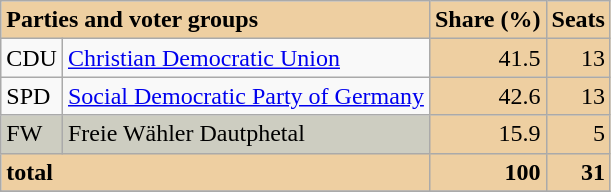<table class="wikitable">
<tr>
<td colspan="2" bgcolor="#EECFA1"><strong>Parties and voter groups</strong></td>
<td align="center" bgcolor="#EECFA1"><strong>Share (%)</strong></td>
<td align="center" bgcolor="#EECFA1"><strong>Seats</strong></td>
</tr>
<tr --->
<td>CDU</td>
<td><a href='#'>Christian Democratic Union</a></td>
<td align="right" bgcolor="#EECFA1">41.5</td>
<td align="right" bgcolor="#EECFA1">13</td>
</tr>
<tr --->
<td>SPD</td>
<td><a href='#'>Social Democratic Party of Germany</a></td>
<td align="right" bgcolor="#EECFA1">42.6</td>
<td align="right" bgcolor="#EECFA1">13</td>
</tr>
<tr --->
<td bgcolor="#CDCDC1">FW</td>
<td bgcolor="#CDCDC1">Freie Wähler Dautphetal</td>
<td align="right" bgcolor="#EECFA1">15.9</td>
<td align="right" bgcolor="#EECFA1">5</td>
</tr>
<tr --->
<td colspan="2" bgcolor="#EECFA1"><strong>total</strong></td>
<td align="right" bgcolor="#EECFA1"><strong>100</strong></td>
<td align="right" bgcolor="#EECFA1"><strong>31</strong></td>
</tr>
<tr --->
</tr>
</table>
